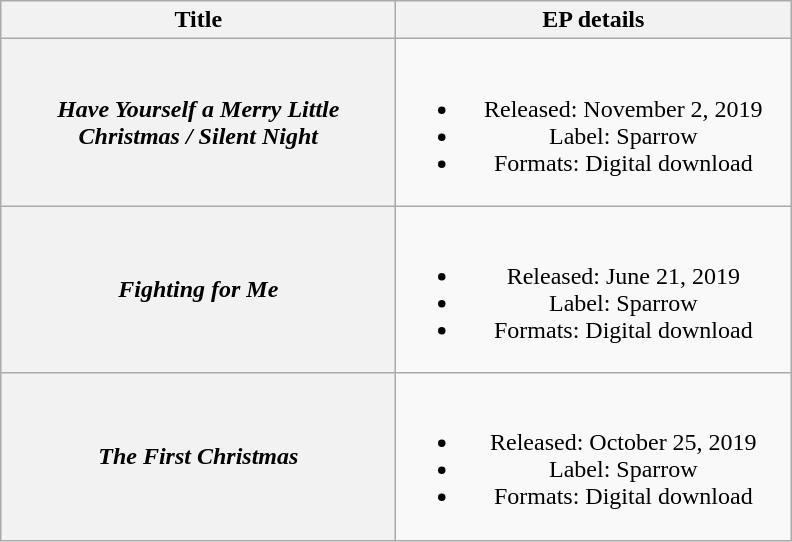<table class="wikitable plainrowheaders" style="text-align:center;">
<tr>
<th scope="col" style="width:16em;">Title</th>
<th scope="col" style="width:16em;">EP details</th>
</tr>
<tr>
<th scope="row"><em>Have Yourself a Merry Little Christmas / Silent Night</em></th>
<td><br><ul><li>Released: November 2, 2019</li><li>Label: Sparrow</li><li>Formats: Digital download</li></ul></td>
</tr>
<tr>
<th scope="row"><em>Fighting for Me</em></th>
<td><br><ul><li>Released: June 21, 2019</li><li>Label: Sparrow</li><li>Formats: Digital download</li></ul></td>
</tr>
<tr>
<th scope="row"><em>The First Christmas</em></th>
<td><br><ul><li>Released: October 25, 2019</li><li>Label: Sparrow</li><li>Formats: Digital download</li></ul></td>
</tr>
</table>
